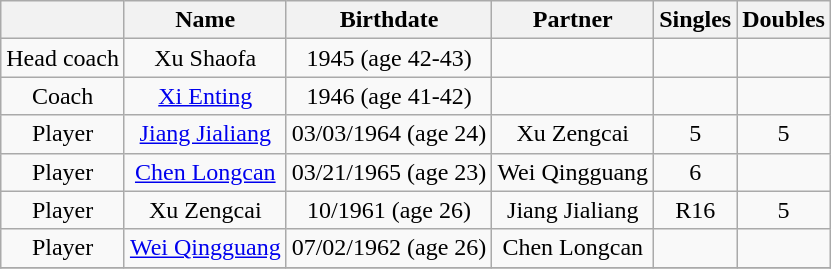<table class="wikitable" style="text-align: center;">
<tr>
<th></th>
<th>Name</th>
<th>Birthdate</th>
<th>Partner</th>
<th>Singles</th>
<th>Doubles</th>
</tr>
<tr>
<td>Head coach</td>
<td>Xu Shaofa</td>
<td>1945 (age 42-43)</td>
<td></td>
<td></td>
<td></td>
</tr>
<tr>
<td>Coach</td>
<td><a href='#'>Xi Enting</a></td>
<td>1946 (age 41-42)</td>
<td></td>
<td></td>
<td></td>
</tr>
<tr>
<td>Player</td>
<td><a href='#'>Jiang Jialiang</a></td>
<td>03/03/1964 (age 24)</td>
<td>Xu Zengcai</td>
<td>5</td>
<td>5</td>
</tr>
<tr>
<td>Player</td>
<td><a href='#'>Chen Longcan</a></td>
<td>03/21/1965 (age 23)</td>
<td>Wei Qingguang</td>
<td>6</td>
<td></td>
</tr>
<tr>
<td>Player</td>
<td>Xu Zengcai</td>
<td>10/1961 (age 26)</td>
<td>Jiang Jialiang</td>
<td>R16</td>
<td>5</td>
</tr>
<tr>
<td>Player</td>
<td><a href='#'>Wei Qingguang</a></td>
<td>07/02/1962 (age 26)</td>
<td>Chen Longcan</td>
<td></td>
<td></td>
</tr>
<tr>
</tr>
</table>
